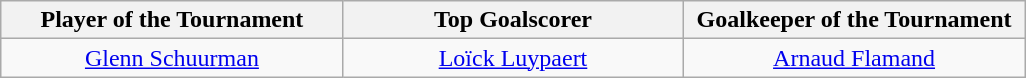<table class=wikitable style="margin:auto; text-align:center">
<tr>
<th style="width: 220px;">Player of the Tournament</th>
<th style="width: 220px;">Top Goalscorer</th>
<th style="width: 220px;">Goalkeeper of the Tournament</th>
</tr>
<tr>
<td> <a href='#'>Glenn Schuurman</a></td>
<td> <a href='#'>Loïck Luypaert</a></td>
<td> <a href='#'>Arnaud Flamand</a></td>
</tr>
</table>
